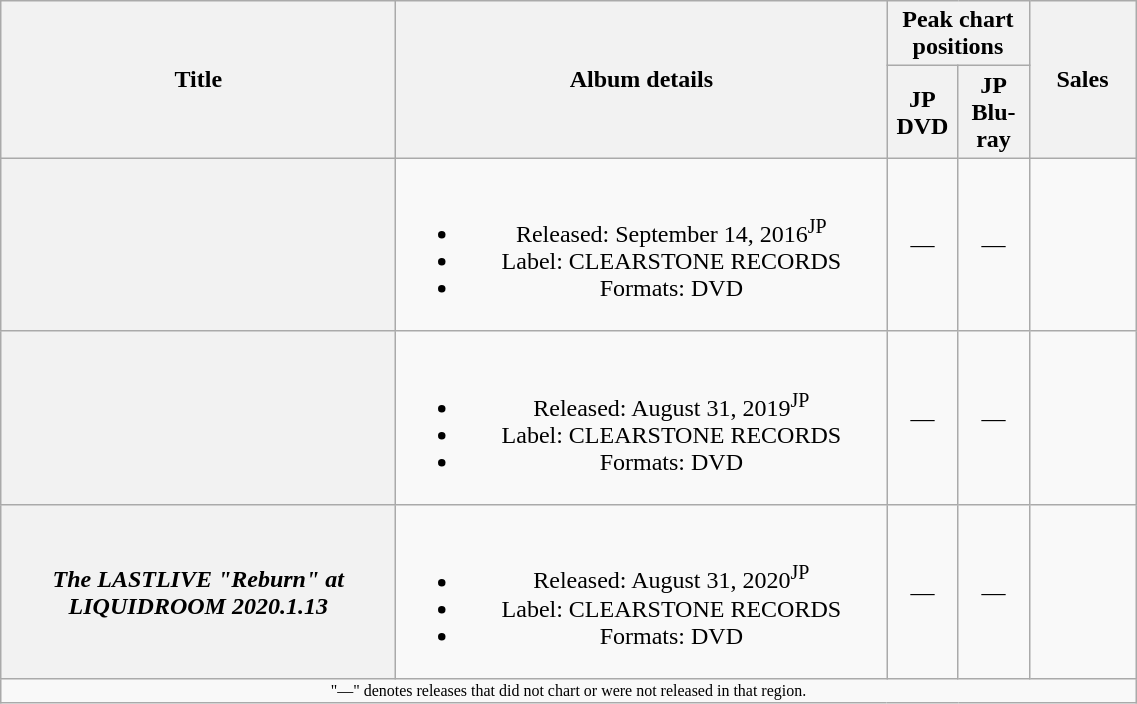<table class="wikitable plainrowheaders" style="text-align:center;">
<tr>
<th rowspan="2" style="width:16em;">Title</th>
<th rowspan="2" style="width:20em;">Album details</th>
<th colspan="2">Peak chart positions</th>
<th rowspan="2" style="width:4em;">Sales</th>
</tr>
<tr>
<th style="width:2.5em;">JP DVD<br></th>
<th style="width:2.5em;">JP Blu-ray<br></th>
</tr>
<tr>
<th scope="row"></th>
<td><br><ul><li>Released: September 14, 2016<sup>JP</sup></li><li>Label: CLEARSTONE RECORDS</li><li>Formats: DVD</li></ul></td>
<td>—</td>
<td>—</td>
<td></td>
</tr>
<tr>
<th scope="row"></th>
<td><br><ul><li>Released: August 31, 2019<sup>JP</sup></li><li>Label: CLEARSTONE RECORDS</li><li>Formats: DVD</li></ul></td>
<td>—</td>
<td>—</td>
<td></td>
</tr>
<tr>
<th scope="row"><em>The LASTLIVE "Reburn" at LIQUIDROOM 2020.1.13</em></th>
<td><br><ul><li>Released: August 31, 2020<sup>JP</sup></li><li>Label: CLEARSTONE RECORDS</li><li>Formats: DVD</li></ul></td>
<td>—</td>
<td>—</td>
<td></td>
</tr>
<tr>
<td colspan="6" style="font-size:8pt;">"—" denotes releases that did not chart or were not released in that region.</td>
</tr>
</table>
